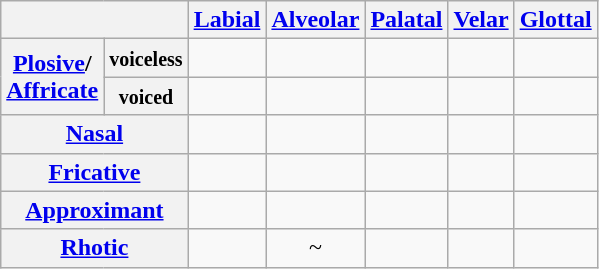<table class="wikitable" style="text-align:center">
<tr>
<th colspan="2"></th>
<th><a href='#'>Labial</a></th>
<th><a href='#'>Alveolar</a></th>
<th><a href='#'>Palatal</a></th>
<th><a href='#'>Velar</a></th>
<th><a href='#'>Glottal</a></th>
</tr>
<tr>
<th rowspan="2"><a href='#'>Plosive</a>/<br><a href='#'>Affricate</a></th>
<th><small>voiceless</small></th>
<td></td>
<td></td>
<td></td>
<td></td>
<td></td>
</tr>
<tr>
<th><small>voiced</small></th>
<td></td>
<td></td>
<td></td>
<td></td>
<td></td>
</tr>
<tr>
<th colspan="2"><a href='#'>Nasal</a></th>
<td></td>
<td></td>
<td></td>
<td></td>
<td></td>
</tr>
<tr>
<th colspan="2"><a href='#'>Fricative</a></th>
<td></td>
<td></td>
<td></td>
<td></td>
<td></td>
</tr>
<tr>
<th colspan="2"><a href='#'>Approximant</a></th>
<td></td>
<td></td>
<td></td>
<td></td>
<td></td>
</tr>
<tr>
<th colspan="2"><a href='#'>Rhotic</a></th>
<td></td>
<td> ~ </td>
<td></td>
<td></td>
<td></td>
</tr>
</table>
